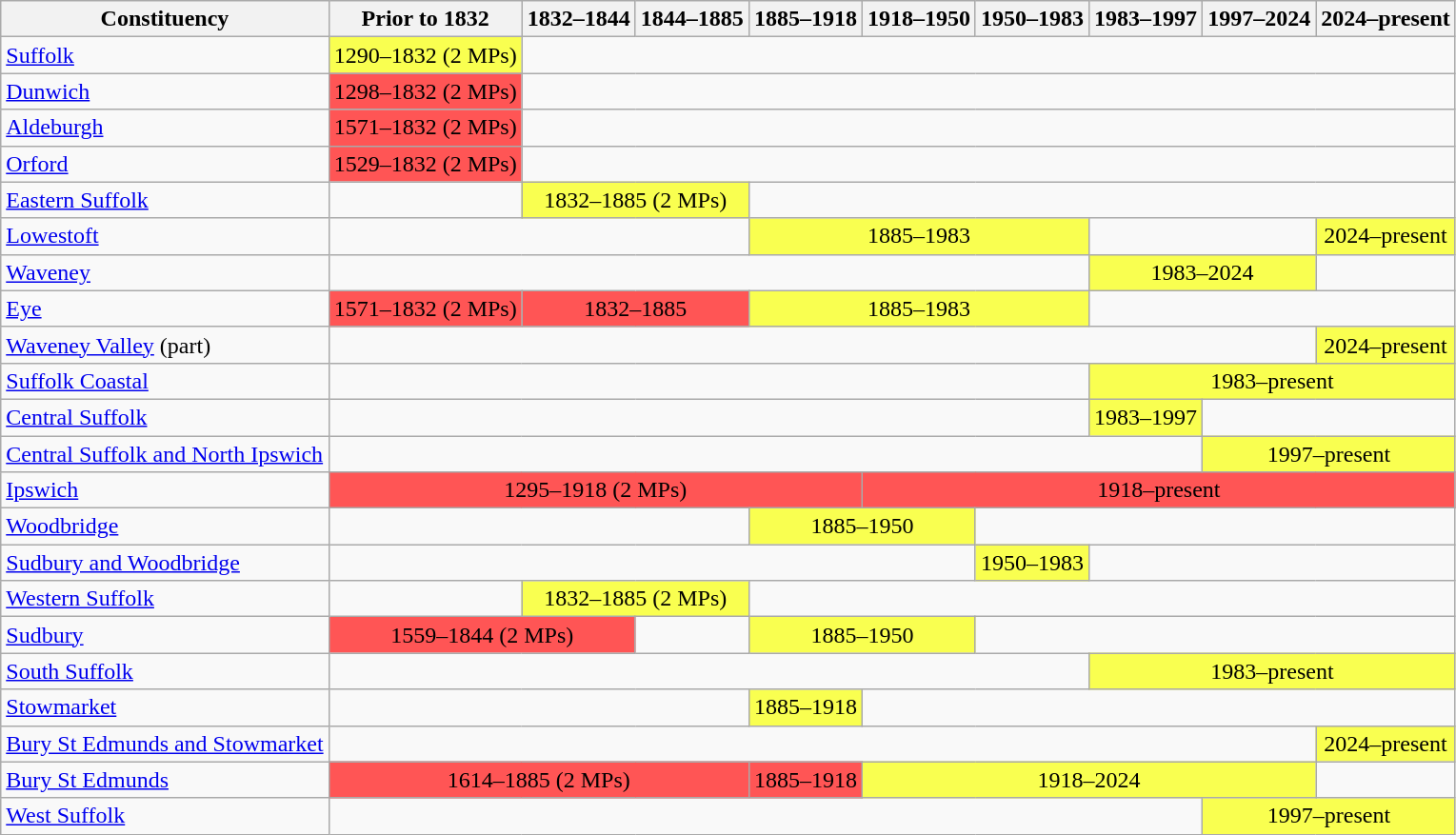<table class="wikitable">
<tr>
<th>Constituency</th>
<th>Prior to 1832</th>
<th>1832–1844</th>
<th>1844–1885</th>
<th>1885–1918</th>
<th>1918–1950</th>
<th>1950–1983</th>
<th>1983–1997</th>
<th>1997–2024</th>
<th>2024–present</th>
</tr>
<tr>
<td><a href='#'>Suffolk</a></td>
<td align="center" bgcolor="#f9ff50">1290–1832 (2 MPs)</td>
<td colspan="8"></td>
</tr>
<tr>
<td><a href='#'>Dunwich</a></td>
<td align="center" bgcolor="#ff5555">1298–1832 (2 MPs)</td>
<td colspan="8"></td>
</tr>
<tr>
<td><a href='#'>Aldeburgh</a></td>
<td align="center" bgcolor="#ff5555">1571–1832 (2 MPs)</td>
<td colspan="8"></td>
</tr>
<tr>
<td><a href='#'>Orford</a></td>
<td align="center" bgcolor="#ff5555">1529–1832 (2 MPs)</td>
<td colspan="8"></td>
</tr>
<tr>
<td><a href='#'>Eastern Suffolk</a></td>
<td></td>
<td colspan="2" align="center" bgcolor="#f9ff50">1832–1885 (2 MPs)</td>
<td colspan="6"></td>
</tr>
<tr>
<td><a href='#'>Lowestoft</a></td>
<td colspan="3"></td>
<td colspan="3" align="center" bgcolor="#f9ff50">1885–1983</td>
<td colspan="2"></td>
<td align="center" bgcolor="#f9ff50">2024–present</td>
</tr>
<tr>
<td><a href='#'>Waveney</a></td>
<td colspan="6"></td>
<td colspan="2" align="center" bgcolor="#f9ff50">1983–2024</td>
<td></td>
</tr>
<tr>
<td><a href='#'>Eye</a></td>
<td align="center" bgcolor="#ff5555">1571–1832 (2 MPs)</td>
<td colspan="2" align="center" bgcolor="#ff5555">1832–1885</td>
<td colspan="3" align="center" bgcolor="#f9ff50">1885–1983</td>
<td colspan="3"></td>
</tr>
<tr>
<td><a href='#'>Waveney Valley</a> (part)</td>
<td colspan="8"></td>
<td align="center" bgcolor="#f9ff50">2024–present</td>
</tr>
<tr>
<td><a href='#'>Suffolk Coastal</a></td>
<td colspan="6"></td>
<td colspan="3" align="center" bgcolor="#f9ff50">1983–present</td>
</tr>
<tr>
<td><a href='#'>Central Suffolk</a></td>
<td colspan="6"></td>
<td align="center" bgcolor="#f9ff50">1983–1997</td>
<td colspan="2"></td>
</tr>
<tr>
<td><a href='#'>Central Suffolk and North Ipswich</a></td>
<td colspan="7"></td>
<td colspan="2" align="center" bgcolor="#f9ff50">1997–present</td>
</tr>
<tr>
<td><a href='#'>Ipswich</a></td>
<td colspan="4" align="center" bgcolor="#ff5555">1295–1918 (2 MPs)</td>
<td colspan="5" align="center" bgcolor="#ff5555">1918–present</td>
</tr>
<tr>
<td><a href='#'>Woodbridge</a></td>
<td colspan="3"></td>
<td colspan="2" align="center" bgcolor="#f9ff50">1885–1950</td>
<td colspan="4"></td>
</tr>
<tr>
<td><a href='#'>Sudbury and Woodbridge</a></td>
<td colspan="5"></td>
<td align="center" bgcolor="#f9ff50">1950–1983</td>
<td colspan="3"></td>
</tr>
<tr>
<td><a href='#'>Western Suffolk</a></td>
<td></td>
<td colspan="2" align="center" bgcolor="#f9ff50">1832–1885 (2 MPs)</td>
<td colspan="6"></td>
</tr>
<tr>
<td><a href='#'>Sudbury</a></td>
<td colspan="2" align="center" bgcolor="#ff5555">1559–1844 (2 MPs)</td>
<td></td>
<td colspan="2" align="center" bgcolor="#f9ff50">1885–1950</td>
<td colspan="4"></td>
</tr>
<tr>
<td><a href='#'>South Suffolk</a></td>
<td colspan="6"></td>
<td colspan="3" align="center" bgcolor="#f9ff50">1983–present</td>
</tr>
<tr>
<td><a href='#'>Stowmarket</a></td>
<td colspan="3"></td>
<td align="center" bgcolor="#f9ff50">1885–1918</td>
<td colspan="5"></td>
</tr>
<tr>
<td><a href='#'>Bury St Edmunds and Stowmarket</a></td>
<td colspan="8"></td>
<td align="center" bgcolor="#f9ff50">2024–present</td>
</tr>
<tr>
<td><a href='#'>Bury St Edmunds</a></td>
<td colspan="3" align="center" bgcolor="#ff5555">1614–1885 (2 MPs)</td>
<td align="center" bgcolor="#ff5555">1885–1918</td>
<td colspan="4" align="center" bgcolor="#f9ff50">1918–2024</td>
<td></td>
</tr>
<tr>
<td><a href='#'>West Suffolk</a></td>
<td colspan="7"></td>
<td colspan="2" align="center" bgcolor="#f9ff50">1997–present</td>
</tr>
</table>
